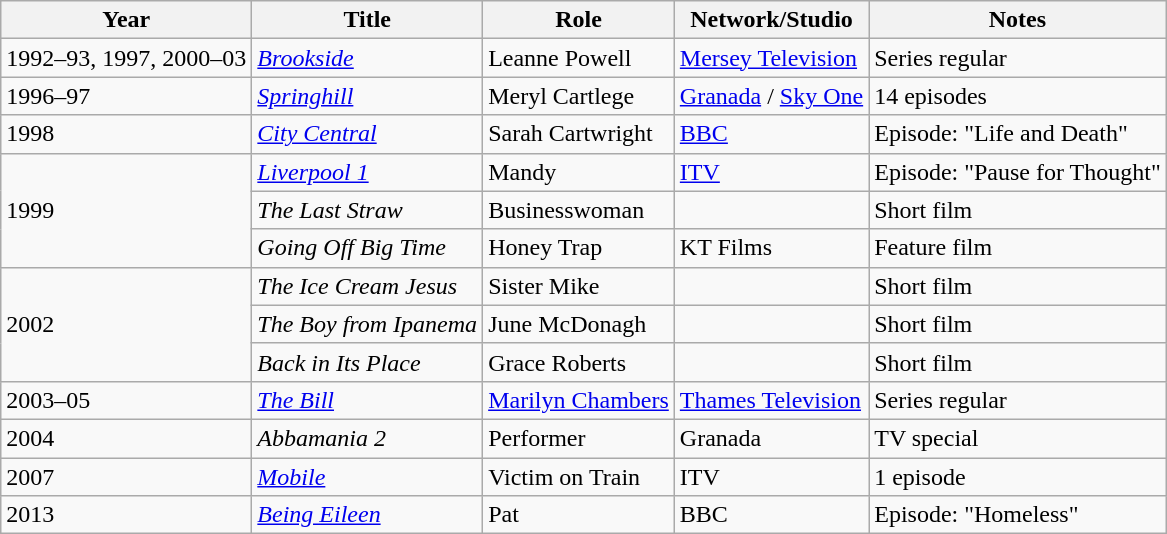<table class="wikitable sortable">
<tr>
<th>Year</th>
<th>Title</th>
<th>Role</th>
<th>Network/Studio</th>
<th>Notes</th>
</tr>
<tr>
<td>1992–93, 1997, 2000–03</td>
<td><em><a href='#'>Brookside</a></em></td>
<td>Leanne Powell</td>
<td><a href='#'>Mersey Television</a></td>
<td>Series regular</td>
</tr>
<tr>
<td>1996–97</td>
<td><em><a href='#'>Springhill</a></em></td>
<td>Meryl Cartlege</td>
<td><a href='#'>Granada</a> / <a href='#'>Sky One</a></td>
<td>14 episodes</td>
</tr>
<tr>
<td>1998</td>
<td><em><a href='#'>City Central</a></em></td>
<td>Sarah Cartwright</td>
<td><a href='#'>BBC</a></td>
<td>Episode: "Life and Death"</td>
</tr>
<tr>
<td rowspan="3">1999</td>
<td><em><a href='#'>Liverpool 1</a></em></td>
<td>Mandy</td>
<td><a href='#'>ITV</a></td>
<td>Episode: "Pause for Thought"</td>
</tr>
<tr>
<td><em>The Last Straw</em></td>
<td>Businesswoman</td>
<td></td>
<td>Short film</td>
</tr>
<tr>
<td><em>Going Off Big Time</em></td>
<td>Honey Trap</td>
<td>KT Films</td>
<td>Feature film</td>
</tr>
<tr>
<td rowspan="3">2002</td>
<td><em>The Ice Cream Jesus</em></td>
<td>Sister Mike</td>
<td></td>
<td>Short film</td>
</tr>
<tr>
<td><em>The Boy from Ipanema</em></td>
<td>June McDonagh</td>
<td></td>
<td>Short film</td>
</tr>
<tr>
<td><em>Back in Its Place</em></td>
<td>Grace Roberts</td>
<td></td>
<td>Short film</td>
</tr>
<tr>
<td>2003–05</td>
<td><em><a href='#'>The Bill</a></em></td>
<td><a href='#'>Marilyn Chambers</a></td>
<td><a href='#'>Thames Television</a></td>
<td>Series regular</td>
</tr>
<tr>
<td>2004</td>
<td><em>Abbamania 2</em></td>
<td>Performer</td>
<td>Granada</td>
<td>TV special</td>
</tr>
<tr>
<td>2007</td>
<td><em><a href='#'>Mobile</a></em></td>
<td>Victim on Train</td>
<td>ITV</td>
<td>1 episode</td>
</tr>
<tr>
<td>2013</td>
<td><em><a href='#'>Being Eileen</a></em></td>
<td>Pat</td>
<td>BBC</td>
<td>Episode: "Homeless"</td>
</tr>
</table>
